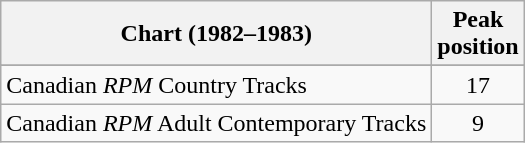<table class="wikitable sortable">
<tr>
<th>Chart (1982–1983)</th>
<th>Peak<br>position</th>
</tr>
<tr>
</tr>
<tr>
</tr>
<tr>
</tr>
<tr>
<td>Canadian <em>RPM</em> Country Tracks</td>
<td align="center">17</td>
</tr>
<tr>
<td>Canadian <em>RPM</em> Adult Contemporary Tracks</td>
<td align="center">9</td>
</tr>
</table>
